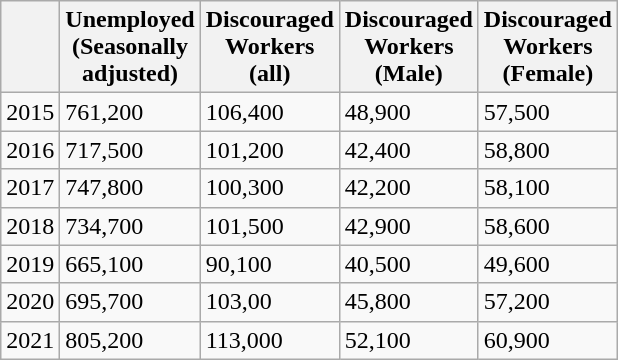<table class="wikitable">
<tr>
<th></th>
<th>Unemployed<br>(Seasonally<br>adjusted)</th>
<th>Discouraged<br>Workers<br>(all)</th>
<th>Discouraged<br>Workers<br>(Male)</th>
<th>Discouraged<br>Workers<br>(Female)</th>
</tr>
<tr>
<td>2015</td>
<td>761,200</td>
<td>106,400</td>
<td>48,900</td>
<td>57,500</td>
</tr>
<tr>
<td>2016</td>
<td>717,500</td>
<td>101,200</td>
<td>42,400</td>
<td>58,800</td>
</tr>
<tr>
<td>2017</td>
<td>747,800</td>
<td>100,300</td>
<td>42,200</td>
<td>58,100</td>
</tr>
<tr>
<td>2018</td>
<td>734,700</td>
<td>101,500</td>
<td>42,900</td>
<td>58,600</td>
</tr>
<tr>
<td>2019</td>
<td>665,100</td>
<td>90,100</td>
<td>40,500</td>
<td>49,600</td>
</tr>
<tr>
<td>2020</td>
<td>695,700</td>
<td>103,00</td>
<td>45,800</td>
<td>57,200</td>
</tr>
<tr>
<td>2021</td>
<td>805,200</td>
<td>113,000</td>
<td>52,100</td>
<td>60,900</td>
</tr>
</table>
